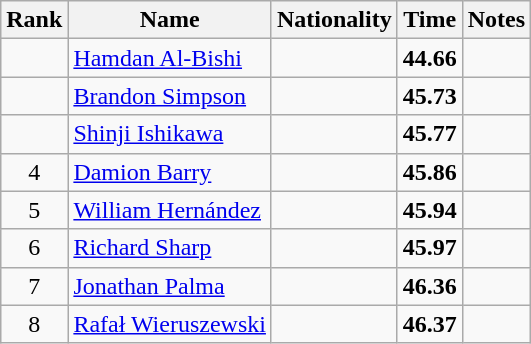<table class="wikitable sortable" style="text-align:center">
<tr>
<th>Rank</th>
<th>Name</th>
<th>Nationality</th>
<th>Time</th>
<th>Notes</th>
</tr>
<tr>
<td></td>
<td align=left><a href='#'>Hamdan Al-Bishi</a></td>
<td align=left></td>
<td><strong>44.66</strong></td>
<td></td>
</tr>
<tr>
<td></td>
<td align=left><a href='#'>Brandon Simpson</a></td>
<td align=left></td>
<td><strong>45.73</strong></td>
<td></td>
</tr>
<tr>
<td></td>
<td align=left><a href='#'>Shinji Ishikawa</a></td>
<td align=left></td>
<td><strong>45.77</strong></td>
<td></td>
</tr>
<tr>
<td>4</td>
<td align=left><a href='#'>Damion Barry</a></td>
<td align=left></td>
<td><strong>45.86</strong></td>
<td></td>
</tr>
<tr>
<td>5</td>
<td align=left><a href='#'>William Hernández</a></td>
<td align=left></td>
<td><strong>45.94</strong></td>
<td></td>
</tr>
<tr>
<td>6</td>
<td align=left><a href='#'>Richard Sharp</a></td>
<td align=left></td>
<td><strong>45.97</strong></td>
<td></td>
</tr>
<tr>
<td>7</td>
<td align=left><a href='#'>Jonathan Palma</a></td>
<td align=left></td>
<td><strong>46.36</strong></td>
<td></td>
</tr>
<tr>
<td>8</td>
<td align=left><a href='#'>Rafał Wieruszewski</a></td>
<td align=left></td>
<td><strong>46.37</strong></td>
<td></td>
</tr>
</table>
